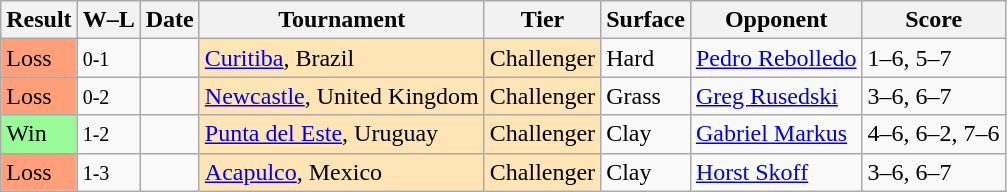<table class="sortable wikitable">
<tr>
<th>Result</th>
<th class="unsortable">W–L</th>
<th>Date</th>
<th>Tournament</th>
<th>Tier</th>
<th>Surface</th>
<th>Opponent</th>
<th class="unsortable">Score</th>
</tr>
<tr>
<td style="background:#ffa07a;">Loss</td>
<td><small>0-1</small></td>
<td></td>
<td style="background:moccasin;"><a href='#'>Curitiba</a>, Brazil</td>
<td style="background:moccasin;">Challenger</td>
<td>Hard</td>
<td> <a href='#'>Pedro Rebolledo</a></td>
<td>1–6, 5–7</td>
</tr>
<tr>
<td style="background:#ffa07a;">Loss</td>
<td><small>0-2</small></td>
<td></td>
<td style="background:moccasin;"><a href='#'>Newcastle</a>, United Kingdom</td>
<td style="background:moccasin;">Challenger</td>
<td>Grass</td>
<td> <a href='#'>Greg Rusedski</a></td>
<td>3–6, 6–7</td>
</tr>
<tr>
<td style="background:#98fb98;">Win</td>
<td><small>1-2</small></td>
<td></td>
<td style="background:moccasin;"><a href='#'>Punta del Este</a>, Uruguay</td>
<td style="background:moccasin;">Challenger</td>
<td>Clay</td>
<td> <a href='#'>Gabriel Markus</a></td>
<td>4–6, 6–2, 7–6</td>
</tr>
<tr>
<td style="background:#ffa07a;">Loss</td>
<td><small>1-3</small></td>
<td></td>
<td style="background:moccasin;"><a href='#'>Acapulco</a>, Mexico</td>
<td style="background:moccasin;">Challenger</td>
<td>Clay</td>
<td> <a href='#'>Horst Skoff</a></td>
<td>3–6, 6–7</td>
</tr>
</table>
